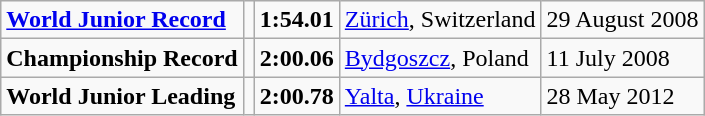<table class="wikitable">
<tr>
<td><strong><a href='#'>World Junior Record</a></strong></td>
<td></td>
<td><strong>1:54.01</strong></td>
<td><a href='#'>Zürich</a>, Switzerland</td>
<td>29 August 2008</td>
</tr>
<tr>
<td><strong>Championship Record</strong></td>
<td></td>
<td><strong>2:00.06</strong></td>
<td><a href='#'>Bydgoszcz</a>, Poland</td>
<td>11 July 2008</td>
</tr>
<tr>
<td><strong>World Junior Leading</strong></td>
<td></td>
<td><strong>2:00.78</strong></td>
<td><a href='#'>Yalta</a>, <a href='#'>Ukraine</a></td>
<td>28 May 2012</td>
</tr>
</table>
